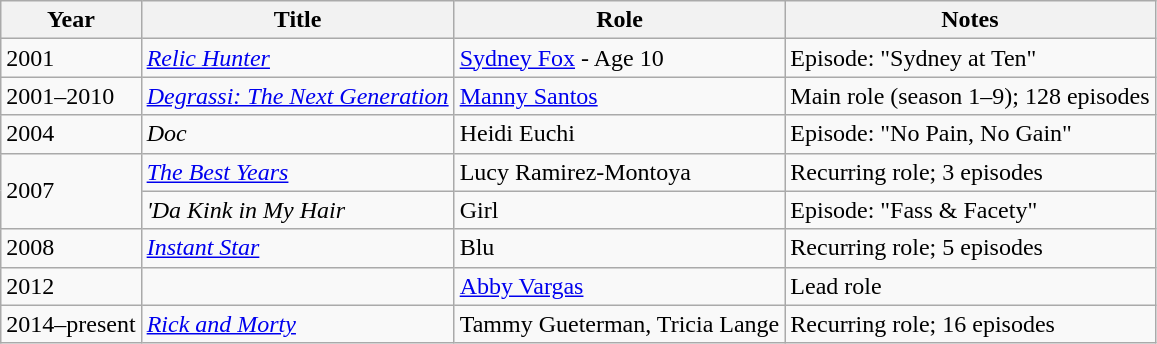<table class="wikitable sortable">
<tr>
<th>Year</th>
<th>Title</th>
<th>Role</th>
<th class="unsortable">Notes</th>
</tr>
<tr>
<td>2001</td>
<td><em><a href='#'>Relic Hunter</a></em></td>
<td><a href='#'>Sydney Fox</a> - Age 10</td>
<td>Episode: "Sydney at Ten"</td>
</tr>
<tr>
<td>2001–2010</td>
<td><em><a href='#'>Degrassi: The Next Generation</a></em></td>
<td><a href='#'>Manny Santos</a></td>
<td>Main role (season 1–9); 128 episodes</td>
</tr>
<tr>
<td>2004</td>
<td><em>Doc</em></td>
<td>Heidi Euchi</td>
<td>Episode: "No Pain, No Gain"</td>
</tr>
<tr>
<td rowspan="2">2007</td>
<td data-sort-value="Best Years, The"><em><a href='#'>The Best Years</a></em></td>
<td>Lucy Ramirez-Montoya</td>
<td>Recurring role; 3 episodes</td>
</tr>
<tr>
<td data-sort-value="Da Kink in My Hair"><em>'Da Kink in My Hair</em></td>
<td>Girl</td>
<td>Episode: "Fass & Facety"</td>
</tr>
<tr>
<td>2008</td>
<td><em><a href='#'>Instant Star</a></em></td>
<td>Blu</td>
<td>Recurring role; 5 episodes</td>
</tr>
<tr>
<td>2012</td>
<td><em></em></td>
<td><a href='#'>Abby Vargas</a></td>
<td>Lead role</td>
</tr>
<tr>
<td>2014–present</td>
<td><em><a href='#'>Rick and Morty</a></em></td>
<td>Tammy Gueterman, Tricia Lange</td>
<td>Recurring role; 16 episodes</td>
</tr>
</table>
